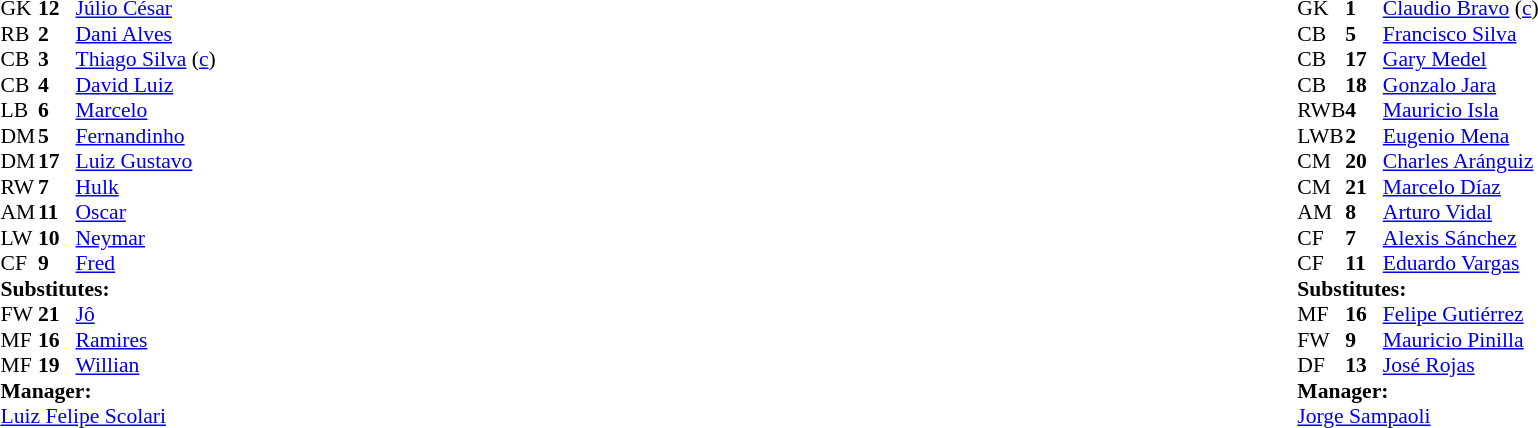<table width="100%">
<tr>
<td valign="top" width="40%"><br><table style="font-size:90%" cellspacing="0" cellpadding="0">
<tr>
<th width=25></th>
<th width=25></th>
</tr>
<tr>
<td>GK</td>
<td><strong>12</strong></td>
<td><a href='#'>Júlio César</a></td>
</tr>
<tr>
<td>RB</td>
<td><strong>2</strong></td>
<td><a href='#'>Dani Alves</a></td>
<td></td>
</tr>
<tr>
<td>CB</td>
<td><strong>3</strong></td>
<td><a href='#'>Thiago Silva</a> (<a href='#'>c</a>)</td>
</tr>
<tr>
<td>CB</td>
<td><strong>4</strong></td>
<td><a href='#'>David Luiz</a></td>
</tr>
<tr>
<td>LB</td>
<td><strong>6</strong></td>
<td><a href='#'>Marcelo</a></td>
</tr>
<tr>
<td>DM</td>
<td><strong>5</strong></td>
<td><a href='#'>Fernandinho</a></td>
<td></td>
<td></td>
</tr>
<tr>
<td>DM</td>
<td><strong>17</strong></td>
<td><a href='#'>Luiz Gustavo</a></td>
<td></td>
</tr>
<tr>
<td>RW</td>
<td><strong>7</strong></td>
<td><a href='#'>Hulk</a></td>
<td></td>
</tr>
<tr>
<td>AM</td>
<td><strong>11</strong></td>
<td><a href='#'>Oscar</a></td>
<td></td>
<td></td>
</tr>
<tr>
<td>LW</td>
<td><strong>10</strong></td>
<td><a href='#'>Neymar</a></td>
</tr>
<tr>
<td>CF</td>
<td><strong>9</strong></td>
<td><a href='#'>Fred</a></td>
<td></td>
<td></td>
</tr>
<tr>
<td colspan=3><strong>Substitutes:</strong></td>
</tr>
<tr>
<td>FW</td>
<td><strong>21</strong></td>
<td><a href='#'>Jô</a></td>
<td></td>
<td></td>
</tr>
<tr>
<td>MF</td>
<td><strong>16</strong></td>
<td><a href='#'>Ramires</a></td>
<td></td>
<td></td>
</tr>
<tr>
<td>MF</td>
<td><strong>19</strong></td>
<td><a href='#'>Willian</a></td>
<td></td>
<td></td>
</tr>
<tr>
<td colspan=3><strong>Manager:</strong></td>
</tr>
<tr>
<td colspan=3><a href='#'>Luiz Felipe Scolari</a></td>
</tr>
</table>
</td>
<td valign="top"></td>
<td valign="top" width="50%"><br><table style="font-size:90%;margin:auto" cellspacing="0" cellpadding="0">
<tr>
<th width=25></th>
<th width=25></th>
</tr>
<tr>
<td>GK</td>
<td><strong>1</strong></td>
<td><a href='#'>Claudio Bravo</a> (<a href='#'>c</a>)</td>
</tr>
<tr>
<td>CB</td>
<td><strong>5</strong></td>
<td><a href='#'>Francisco Silva</a></td>
<td></td>
</tr>
<tr>
<td>CB</td>
<td><strong>17</strong></td>
<td><a href='#'>Gary Medel</a></td>
<td></td>
<td></td>
</tr>
<tr>
<td>CB</td>
<td><strong>18</strong></td>
<td><a href='#'>Gonzalo Jara</a></td>
</tr>
<tr>
<td>RWB</td>
<td><strong>4</strong></td>
<td><a href='#'>Mauricio Isla</a></td>
</tr>
<tr>
<td>LWB</td>
<td><strong>2</strong></td>
<td><a href='#'>Eugenio Mena</a></td>
<td></td>
</tr>
<tr>
<td>CM</td>
<td><strong>20</strong></td>
<td><a href='#'>Charles Aránguiz</a></td>
</tr>
<tr>
<td>CM</td>
<td><strong>21</strong></td>
<td><a href='#'>Marcelo Díaz</a></td>
</tr>
<tr>
<td>AM</td>
<td><strong>8</strong></td>
<td><a href='#'>Arturo Vidal</a></td>
<td></td>
<td></td>
</tr>
<tr>
<td>CF</td>
<td><strong>7</strong></td>
<td><a href='#'>Alexis Sánchez</a></td>
</tr>
<tr>
<td>CF</td>
<td><strong>11</strong></td>
<td><a href='#'>Eduardo Vargas</a></td>
<td></td>
<td></td>
</tr>
<tr>
<td colspan=3><strong>Substitutes:</strong></td>
</tr>
<tr>
<td>MF</td>
<td><strong>16</strong></td>
<td><a href='#'>Felipe Gutiérrez</a></td>
<td></td>
<td></td>
</tr>
<tr>
<td>FW</td>
<td><strong>9</strong></td>
<td><a href='#'>Mauricio Pinilla</a></td>
<td></td>
<td></td>
</tr>
<tr>
<td>DF</td>
<td><strong>13</strong></td>
<td><a href='#'>José Rojas</a></td>
<td></td>
<td></td>
</tr>
<tr>
<td colspan=3><strong>Manager:</strong></td>
</tr>
<tr>
<td colspan=3> <a href='#'>Jorge Sampaoli</a></td>
</tr>
</table>
</td>
</tr>
</table>
